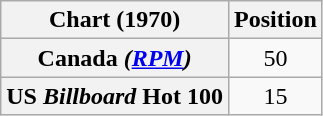<table class="wikitable sortable plainrowheaders" style="text-align:center">
<tr>
<th>Chart (1970)</th>
<th>Position</th>
</tr>
<tr>
<th scope="row">Canada <em>(<a href='#'>RPM</a>)</em></th>
<td>50</td>
</tr>
<tr>
<th scope="row">US <em>Billboard</em> Hot 100</th>
<td>15</td>
</tr>
</table>
